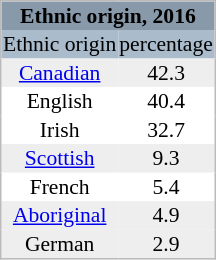<table cellpadding="1" style="float:left; margin:0 1em 1em 0; border:1px #bbb solid; border-collapse:collapse; font-size:90%;">
<tr style="text-align:center; background:#8899aa;">
<th colspan= "2">Ethnic origin, 2016</th>
</tr>
<tr style="text-align:center; background:#abc;">
<td>Ethnic origin</td>
<td>percentage</td>
</tr>
<tr style="text-align:center; background:#eee;">
<td><a href='#'>Canadian</a></td>
<td>42.3</td>
</tr>
<tr style="text-align:center;">
<td>English</td>
<td>40.4</td>
</tr>
<tr style="text-align:center;">
<td>Irish</td>
<td>32.7</td>
</tr>
<tr style="text-align:center; background:#eee;">
<td><a href='#'>Scottish</a></td>
<td>9.3</td>
</tr>
<tr style="text-align:center;">
<td>French</td>
<td>5.4</td>
</tr>
<tr style="text-align:center; background:#eee;">
<td><a href='#'>Aboriginal</a></td>
<td>4.9</td>
</tr>
<tr style="text-align:center; background:#eee;">
<td>German</td>
<td>2.9</td>
</tr>
</table>
